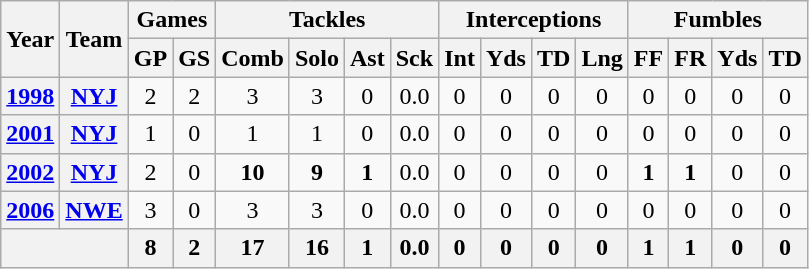<table class="wikitable" style="text-align:center">
<tr>
<th rowspan="2">Year</th>
<th rowspan="2">Team</th>
<th colspan="2">Games</th>
<th colspan="4">Tackles</th>
<th colspan="4">Interceptions</th>
<th colspan="4">Fumbles</th>
</tr>
<tr>
<th>GP</th>
<th>GS</th>
<th>Comb</th>
<th>Solo</th>
<th>Ast</th>
<th>Sck</th>
<th>Int</th>
<th>Yds</th>
<th>TD</th>
<th>Lng</th>
<th>FF</th>
<th>FR</th>
<th>Yds</th>
<th>TD</th>
</tr>
<tr>
<th><a href='#'>1998</a></th>
<th><a href='#'>NYJ</a></th>
<td>2</td>
<td>2</td>
<td>3</td>
<td>3</td>
<td>0</td>
<td>0.0</td>
<td>0</td>
<td>0</td>
<td>0</td>
<td>0</td>
<td>0</td>
<td>0</td>
<td>0</td>
<td>0</td>
</tr>
<tr>
<th><a href='#'>2001</a></th>
<th><a href='#'>NYJ</a></th>
<td>1</td>
<td>0</td>
<td>1</td>
<td>1</td>
<td>0</td>
<td>0.0</td>
<td>0</td>
<td>0</td>
<td>0</td>
<td>0</td>
<td>0</td>
<td>0</td>
<td>0</td>
<td>0</td>
</tr>
<tr>
<th><a href='#'>2002</a></th>
<th><a href='#'>NYJ</a></th>
<td>2</td>
<td>0</td>
<td><strong>10</strong></td>
<td><strong>9</strong></td>
<td><strong>1</strong></td>
<td>0.0</td>
<td>0</td>
<td>0</td>
<td>0</td>
<td>0</td>
<td><strong>1</strong></td>
<td><strong>1</strong></td>
<td>0</td>
<td>0</td>
</tr>
<tr>
<th><a href='#'>2006</a></th>
<th><a href='#'>NWE</a></th>
<td>3</td>
<td>0</td>
<td>3</td>
<td>3</td>
<td>0</td>
<td>0.0</td>
<td>0</td>
<td>0</td>
<td>0</td>
<td>0</td>
<td>0</td>
<td>0</td>
<td>0</td>
<td>0</td>
</tr>
<tr>
<th colspan="2"></th>
<th>8</th>
<th>2</th>
<th>17</th>
<th>16</th>
<th>1</th>
<th>0.0</th>
<th>0</th>
<th>0</th>
<th>0</th>
<th>0</th>
<th>1</th>
<th>1</th>
<th>0</th>
<th>0</th>
</tr>
</table>
